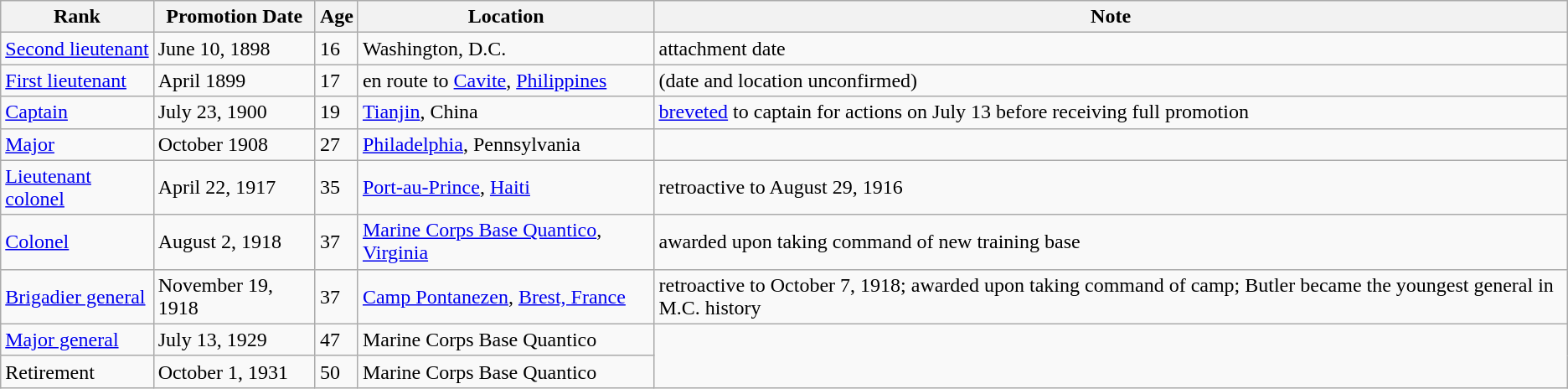<table class="wikitable">
<tr>
<th>Rank</th>
<th>Promotion Date</th>
<th>Age</th>
<th>Location</th>
<th>Note</th>
</tr>
<tr>
<td><a href='#'>Second lieutenant</a></td>
<td>June 10, 1898</td>
<td>16</td>
<td>Washington, D.C.</td>
<td>attachment date</td>
</tr>
<tr>
<td><a href='#'>First lieutenant</a></td>
<td>April 1899</td>
<td>17</td>
<td>en route to <a href='#'>Cavite</a>, <a href='#'>Philippines</a></td>
<td>(date and location unconfirmed)</td>
</tr>
<tr>
<td><a href='#'>Captain</a></td>
<td>July 23, 1900</td>
<td>19</td>
<td><a href='#'>Tianjin</a>, China</td>
<td><a href='#'>breveted</a> to captain for actions on July 13 before receiving full promotion</td>
</tr>
<tr>
<td><a href='#'>Major</a></td>
<td>October 1908</td>
<td>27</td>
<td><a href='#'>Philadelphia</a>, Pennsylvania</td>
<td></td>
</tr>
<tr>
<td><a href='#'>Lieutenant colonel</a></td>
<td>April 22, 1917</td>
<td>35</td>
<td><a href='#'>Port-au-Prince</a>, <a href='#'>Haiti</a></td>
<td>retroactive to August 29, 1916</td>
</tr>
<tr>
<td><a href='#'>Colonel</a></td>
<td>August 2, 1918</td>
<td>37</td>
<td><a href='#'>Marine Corps Base Quantico</a>, <a href='#'>Virginia</a></td>
<td>awarded upon taking command of new training base</td>
</tr>
<tr>
<td><a href='#'>Brigadier general</a></td>
<td>November 19, 1918</td>
<td>37</td>
<td><a href='#'>Camp Pontanezen</a>, <a href='#'>Brest, France</a></td>
<td>retroactive to October 7, 1918; awarded upon taking command of camp; Butler became the youngest general in M.C. history</td>
</tr>
<tr>
<td><a href='#'>Major general</a></td>
<td>July 13, 1929</td>
<td>47</td>
<td>Marine Corps Base Quantico</td>
</tr>
<tr>
<td>Retirement</td>
<td>October 1, 1931</td>
<td>50</td>
<td>Marine Corps Base Quantico</td>
</tr>
</table>
